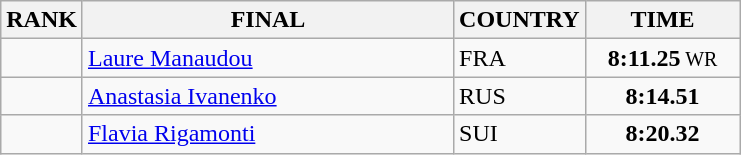<table class="wikitable">
<tr>
<th>RANK</th>
<th align="left" style="width: 15em">FINAL</th>
<th>COUNTRY</th>
<th style="width: 6em">TIME</th>
</tr>
<tr>
<td align="center"></td>
<td><a href='#'>Laure Manaudou</a></td>
<td> FRA</td>
<td align="center"><strong>8:11.25</strong><small> WR</small></td>
</tr>
<tr>
<td align="center"></td>
<td><a href='#'>Anastasia Ivanenko</a></td>
<td> RUS</td>
<td align="center"><strong>8:14.51</strong></td>
</tr>
<tr>
<td align="center"></td>
<td><a href='#'>Flavia Rigamonti</a></td>
<td> SUI</td>
<td align="center"><strong>8:20.32</strong></td>
</tr>
</table>
